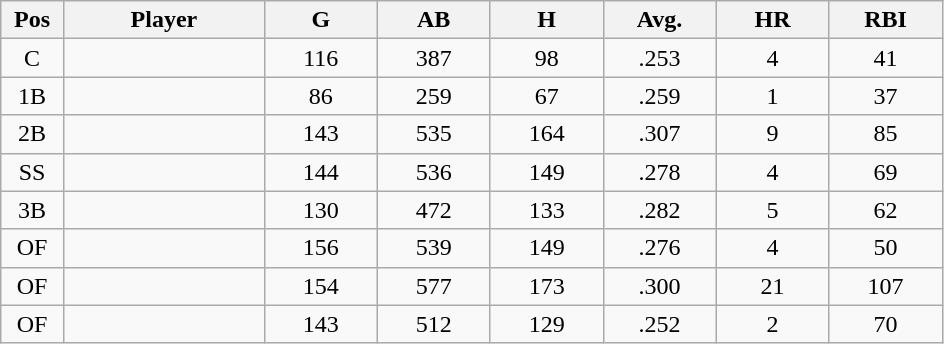<table class="wikitable sortable">
<tr>
<th bgcolor="#DDDDFF" width="5%">Pos</th>
<th bgcolor="#DDDDFF" width="16%">Player</th>
<th bgcolor="#DDDDFF" width="9%">G</th>
<th bgcolor="#DDDDFF" width="9%">AB</th>
<th bgcolor="#DDDDFF" width="9%">H</th>
<th bgcolor="#DDDDFF" width="9%">Avg.</th>
<th bgcolor="#DDDDFF" width="9%">HR</th>
<th bgcolor="#DDDDFF" width="9%">RBI</th>
</tr>
<tr align="center">
<td>C</td>
<td></td>
<td>116</td>
<td>387</td>
<td>98</td>
<td>.253</td>
<td>4</td>
<td>41</td>
</tr>
<tr align="center">
<td>1B</td>
<td></td>
<td>86</td>
<td>259</td>
<td>67</td>
<td>.259</td>
<td>1</td>
<td>37</td>
</tr>
<tr align="center">
<td>2B</td>
<td></td>
<td>143</td>
<td>535</td>
<td>164</td>
<td>.307</td>
<td>9</td>
<td>85</td>
</tr>
<tr align="center">
<td>SS</td>
<td></td>
<td>144</td>
<td>536</td>
<td>149</td>
<td>.278</td>
<td>4</td>
<td>69</td>
</tr>
<tr align="center">
<td>3B</td>
<td></td>
<td>130</td>
<td>472</td>
<td>133</td>
<td>.282</td>
<td>5</td>
<td>62</td>
</tr>
<tr align="center">
<td>OF</td>
<td></td>
<td>156</td>
<td>539</td>
<td>149</td>
<td>.276</td>
<td>4</td>
<td>50</td>
</tr>
<tr align="center">
<td>OF</td>
<td></td>
<td>154</td>
<td>577</td>
<td>173</td>
<td>.300</td>
<td>21</td>
<td>107</td>
</tr>
<tr align="center">
<td>OF</td>
<td></td>
<td>143</td>
<td>512</td>
<td>129</td>
<td>.252</td>
<td>2</td>
<td>70</td>
</tr>
</table>
